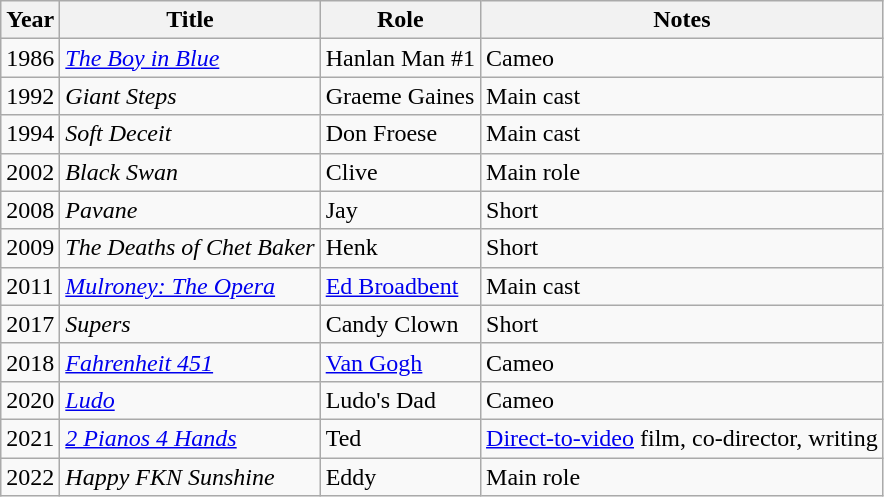<table class="wikitable sortable">
<tr>
<th>Year</th>
<th>Title</th>
<th>Role</th>
<th class="unsortable">Notes</th>
</tr>
<tr>
<td>1986</td>
<td><em><a href='#'>The Boy in Blue</a></em></td>
<td>Hanlan Man #1</td>
<td>Cameo</td>
</tr>
<tr>
<td>1992</td>
<td><em>Giant Steps</em></td>
<td>Graeme Gaines</td>
<td>Main cast</td>
</tr>
<tr>
<td>1994</td>
<td><em>Soft Deceit</em></td>
<td>Don Froese</td>
<td>Main cast</td>
</tr>
<tr>
<td>2002</td>
<td><em>Black Swan</em></td>
<td>Clive</td>
<td>Main role</td>
</tr>
<tr>
<td>2008</td>
<td><em>Pavane</em></td>
<td>Jay</td>
<td>Short</td>
</tr>
<tr>
<td>2009</td>
<td><em>The Deaths of Chet Baker</em></td>
<td>Henk</td>
<td>Short</td>
</tr>
<tr>
<td>2011</td>
<td><em><a href='#'>Mulroney: The Opera</a></em></td>
<td><a href='#'>Ed Broadbent</a></td>
<td>Main cast</td>
</tr>
<tr>
<td>2017</td>
<td><em>Supers</em></td>
<td>Candy Clown</td>
<td>Short</td>
</tr>
<tr>
<td>2018</td>
<td><em><a href='#'>Fahrenheit 451</a></em></td>
<td><a href='#'>Van Gogh</a></td>
<td>Cameo</td>
</tr>
<tr>
<td>2020</td>
<td><em><a href='#'>Ludo</a></em></td>
<td>Ludo's Dad</td>
<td>Cameo</td>
</tr>
<tr>
<td>2021</td>
<td><em><a href='#'>2 Pianos 4 Hands</a></em></td>
<td>Ted</td>
<td><a href='#'>Direct-to-video</a> film, co-director, writing</td>
</tr>
<tr>
<td>2022</td>
<td><em>Happy FKN Sunshine</em></td>
<td>Eddy</td>
<td>Main role</td>
</tr>
</table>
